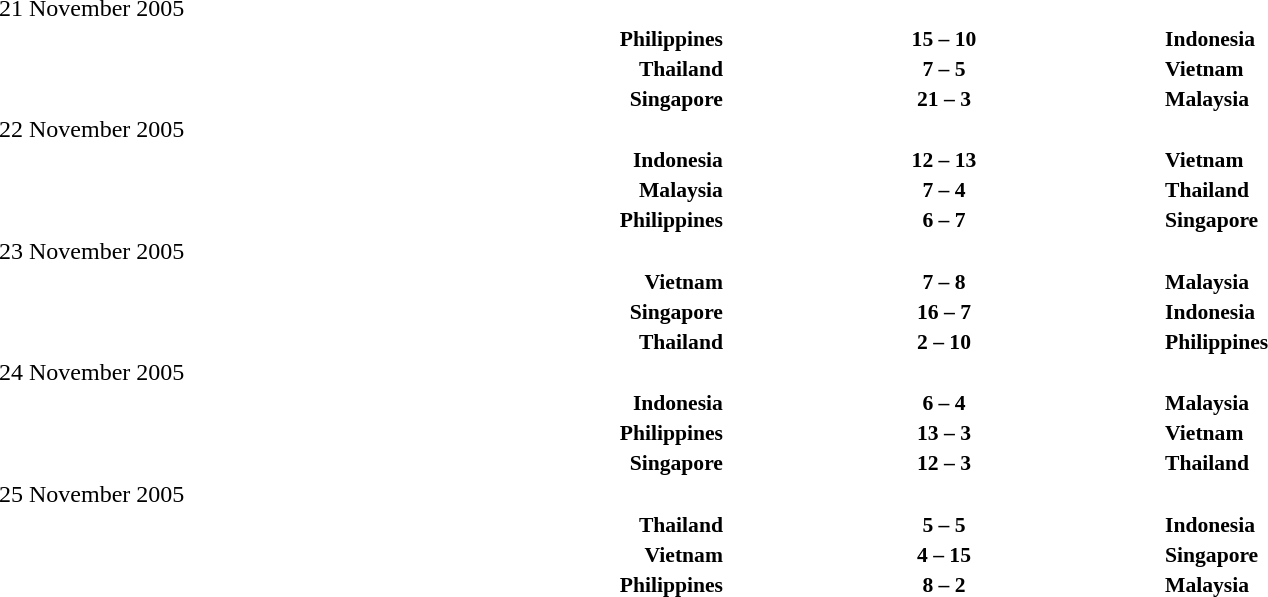<table width=100% cellspacing=1>
<tr>
<th width=20%></th>
<th width=12%></th>
<th width=20%></th>
</tr>
<tr>
<td>21 November 2005</td>
</tr>
<tr style=font-size:90%>
<td align=right><strong>Philippines</strong></td>
<td align=center><strong>15 – 10</strong></td>
<td><strong>Indonesia</strong></td>
</tr>
<tr style=font-size:90%>
<td align=right><strong>Thailand</strong></td>
<td align=center><strong>7 – 5</strong></td>
<td><strong>Vietnam</strong></td>
</tr>
<tr style=font-size:90%>
<td align=right><strong>Singapore</strong></td>
<td align=center><strong>21 – 3</strong></td>
<td><strong>Malaysia</strong></td>
</tr>
<tr>
<td>22 November 2005</td>
</tr>
<tr style=font-size:90%>
<td align=right><strong>Indonesia</strong></td>
<td align=center><strong>12 – 13</strong></td>
<td><strong>Vietnam</strong></td>
</tr>
<tr style=font-size:90%>
<td align=right><strong>Malaysia</strong></td>
<td align=center><strong>7 – 4</strong></td>
<td><strong>Thailand</strong></td>
</tr>
<tr style=font-size:90%>
<td align=right><strong>Philippines</strong></td>
<td align=center><strong>6 – 7</strong></td>
<td><strong>Singapore</strong></td>
</tr>
<tr>
<td>23 November 2005</td>
</tr>
<tr style=font-size:90%>
<td align=right><strong>Vietnam</strong></td>
<td align=center><strong>7 – 8</strong></td>
<td><strong>Malaysia</strong></td>
</tr>
<tr style=font-size:90%>
<td align=right><strong>Singapore</strong></td>
<td align=center><strong>16 – 7</strong></td>
<td><strong>Indonesia</strong></td>
</tr>
<tr style=font-size:90%>
<td align=right><strong>Thailand</strong></td>
<td align=center><strong>2 – 10</strong></td>
<td><strong>Philippines</strong></td>
</tr>
<tr>
<td>24 November 2005</td>
</tr>
<tr style=font-size:90%>
<td align=right><strong>Indonesia</strong></td>
<td align=center><strong>6 – 4</strong></td>
<td><strong>Malaysia</strong></td>
</tr>
<tr style=font-size:90%>
<td align=right><strong>Philippines</strong></td>
<td align=center><strong>13 – 3</strong></td>
<td><strong>Vietnam</strong></td>
</tr>
<tr style=font-size:90%>
<td align=right><strong>Singapore</strong></td>
<td align=center><strong>12 – 3</strong></td>
<td><strong>Thailand</strong></td>
</tr>
<tr>
<td>25 November 2005</td>
</tr>
<tr style=font-size:90%>
<td align=right><strong>Thailand</strong></td>
<td align=center><strong>5 – 5</strong></td>
<td><strong>Indonesia</strong></td>
</tr>
<tr style=font-size:90%>
<td align=right><strong>Vietnam</strong></td>
<td align=center><strong>4 – 15</strong></td>
<td><strong>Singapore</strong></td>
</tr>
<tr style=font-size:90%>
<td align=right><strong>Philippines</strong></td>
<td align=center><strong>8 – 2</strong></td>
<td><strong>Malaysia</strong></td>
</tr>
</table>
